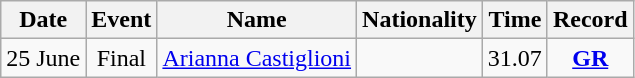<table class=wikitable style=text-align:center>
<tr>
<th>Date</th>
<th>Event</th>
<th>Name</th>
<th>Nationality</th>
<th>Time</th>
<th>Record</th>
</tr>
<tr>
<td>25 June</td>
<td>Final</td>
<td align=left><a href='#'>Arianna Castiglioni</a></td>
<td align=left></td>
<td>31.07</td>
<td><strong><a href='#'>GR</a></strong></td>
</tr>
</table>
